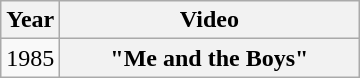<table class="wikitable plainrowheaders">
<tr>
<th>Year</th>
<th style="width:12em;">Video</th>
</tr>
<tr>
<td>1985</td>
<th scope="row">"Me and the Boys"</th>
</tr>
</table>
